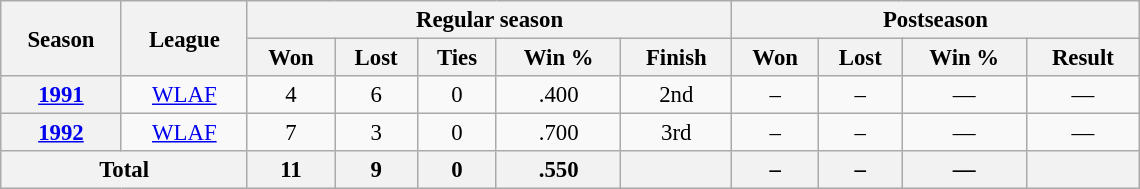<table class="wikitable" style="font-size:95%; text-align:center; width:50em">
<tr>
<th rowspan="2">Season</th>
<th rowspan="2">League</th>
<th colspan="5">Regular season</th>
<th colspan="4">Postseason</th>
</tr>
<tr>
<th>Won</th>
<th>Lost</th>
<th>Ties</th>
<th>Win %</th>
<th>Finish</th>
<th>Won</th>
<th>Lost</th>
<th>Win %</th>
<th>Result</th>
</tr>
<tr>
<th><a href='#'>1991</a></th>
<td><a href='#'>WLAF</a></td>
<td>4</td>
<td>6</td>
<td>0</td>
<td>.400</td>
<td>2nd </td>
<td>–</td>
<td>–</td>
<td>—</td>
<td>—</td>
</tr>
<tr>
<th><a href='#'>1992</a></th>
<td><a href='#'>WLAF</a></td>
<td>7</td>
<td>3</td>
<td>0</td>
<td>.700</td>
<td>3rd </td>
<td>–</td>
<td>–</td>
<td>—</td>
<td>—</td>
</tr>
<tr>
<th colspan="2">Total</th>
<th>11</th>
<th>9</th>
<th>0</th>
<th>.550</th>
<th></th>
<th>–</th>
<th>–</th>
<th>—</th>
<th></th>
</tr>
</table>
